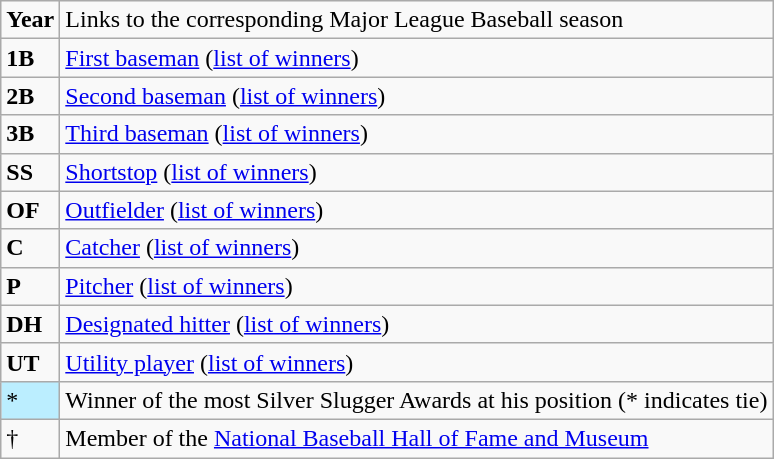<table class="wikitable">
<tr>
<td><strong>Year</strong></td>
<td>Links to the corresponding Major League Baseball season</td>
</tr>
<tr>
<td><strong>1B</strong></td>
<td><a href='#'>First baseman</a> (<a href='#'>list of winners</a>)</td>
</tr>
<tr>
<td><strong>2B</strong></td>
<td><a href='#'>Second baseman</a> (<a href='#'>list of winners</a>)</td>
</tr>
<tr>
<td><strong>3B</strong></td>
<td><a href='#'>Third baseman</a> (<a href='#'>list of winners</a>)</td>
</tr>
<tr>
<td><strong>SS</strong></td>
<td><a href='#'>Shortstop</a> (<a href='#'>list of winners</a>)</td>
</tr>
<tr>
<td><strong>OF</strong></td>
<td><a href='#'>Outfielder</a> (<a href='#'>list of winners</a>)</td>
</tr>
<tr>
<td><strong>C</strong></td>
<td><a href='#'>Catcher</a> (<a href='#'>list of winners</a>)</td>
</tr>
<tr>
<td><strong>P</strong></td>
<td><a href='#'>Pitcher</a> (<a href='#'>list of winners</a>)</td>
</tr>
<tr>
<td><strong>DH</strong></td>
<td><a href='#'>Designated hitter</a> (<a href='#'>list of winners</a>)</td>
</tr>
<tr>
<td><strong>UT</strong></td>
<td><a href='#'>Utility player</a> (<a href='#'>list of winners</a>)</td>
</tr>
<tr>
<td bgcolor="#bbeeff">*</td>
<td>Winner of the most Silver Slugger Awards at his position (* indicates tie)</td>
</tr>
<tr>
<td>†</td>
<td>Member of the <a href='#'>National Baseball Hall of Fame and Museum</a></td>
</tr>
</table>
